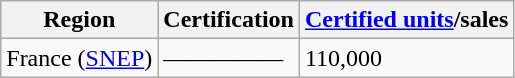<table class="wikitable">
<tr>
<th>Region</th>
<th>Certification</th>
<th><a href='#'>Certified units</a>/sales</th>
</tr>
<tr>
<td>France (<a href='#'>SNEP</a>)</td>
<td>—————</td>
<td>110,000</td>
</tr>
</table>
